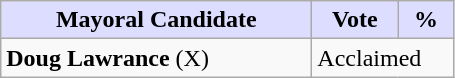<table class="wikitable">
<tr>
<th style="background:#ddf; width:200px;">Mayoral Candidate</th>
<th style="background:#ddf; width:50px;">Vote</th>
<th style="background:#ddf; width:30px;">%</th>
</tr>
<tr>
<td><strong>Doug Lawrance</strong> (X)</td>
<td colspan="2">Acclaimed</td>
</tr>
</table>
